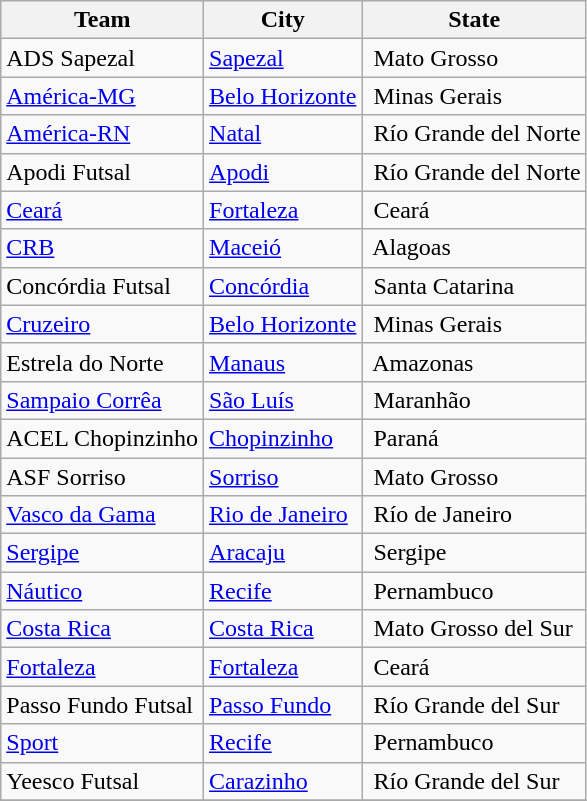<table class="wikitable sortable">
<tr>
<th>Team</th>
<th>City</th>
<th>State</th>
</tr>
<tr>
<td>ADS Sapezal</td>
<td> <a href='#'>Sapezal</a></td>
<td> Mato Grosso</td>
</tr>
<tr>
<td><a href='#'>América-MG</a></td>
<td> <a href='#'>Belo Horizonte</a></td>
<td> Minas Gerais</td>
</tr>
<tr>
<td><a href='#'>América-RN</a></td>
<td> <a href='#'>Natal</a></td>
<td> Río Grande del Norte</td>
</tr>
<tr>
<td>Apodi Futsal</td>
<td> <a href='#'>Apodi</a></td>
<td> Río Grande del Norte</td>
</tr>
<tr>
<td><a href='#'>Ceará</a></td>
<td> <a href='#'>Fortaleza</a></td>
<td> Ceará</td>
</tr>
<tr>
<td><a href='#'>CRB</a></td>
<td> <a href='#'>Maceió</a></td>
<td> Alagoas</td>
</tr>
<tr>
<td>Concórdia Futsal</td>
<td> <a href='#'>Concórdia</a></td>
<td> Santa Catarina</td>
</tr>
<tr>
<td><a href='#'>Cruzeiro</a></td>
<td> <a href='#'>Belo Horizonte</a></td>
<td> Minas Gerais</td>
</tr>
<tr>
<td>Estrela do Norte</td>
<td> <a href='#'>Manaus</a></td>
<td> Amazonas</td>
</tr>
<tr>
<td><a href='#'>Sampaio Corrêa</a></td>
<td> <a href='#'>São Luís</a></td>
<td> Maranhão</td>
</tr>
<tr>
<td>ACEL Chopinzinho</td>
<td> <a href='#'>Chopinzinho</a></td>
<td> Paraná</td>
</tr>
<tr>
<td>ASF Sorriso</td>
<td> <a href='#'>Sorriso</a></td>
<td> Mato Grosso</td>
</tr>
<tr>
<td><a href='#'>Vasco da Gama</a></td>
<td> <a href='#'>Rio de Janeiro</a></td>
<td> Río de Janeiro</td>
</tr>
<tr>
<td><a href='#'>Sergipe</a></td>
<td> <a href='#'>Aracaju</a></td>
<td> Sergipe</td>
</tr>
<tr>
<td><a href='#'>Náutico</a></td>
<td> <a href='#'>Recife</a></td>
<td> Pernambuco</td>
</tr>
<tr>
<td><a href='#'>Costa Rica</a></td>
<td> <a href='#'>Costa Rica</a></td>
<td> Mato Grosso del Sur</td>
</tr>
<tr>
<td><a href='#'>Fortaleza</a></td>
<td> <a href='#'>Fortaleza</a></td>
<td> Ceará</td>
</tr>
<tr>
<td>Passo Fundo Futsal</td>
<td> <a href='#'>Passo Fundo</a></td>
<td> Río Grande del Sur</td>
</tr>
<tr>
<td><a href='#'>Sport</a></td>
<td> <a href='#'>Recife</a></td>
<td> Pernambuco</td>
</tr>
<tr>
<td>Yeesco Futsal</td>
<td> <a href='#'>Carazinho</a></td>
<td> Río Grande del Sur</td>
</tr>
<tr>
</tr>
</table>
